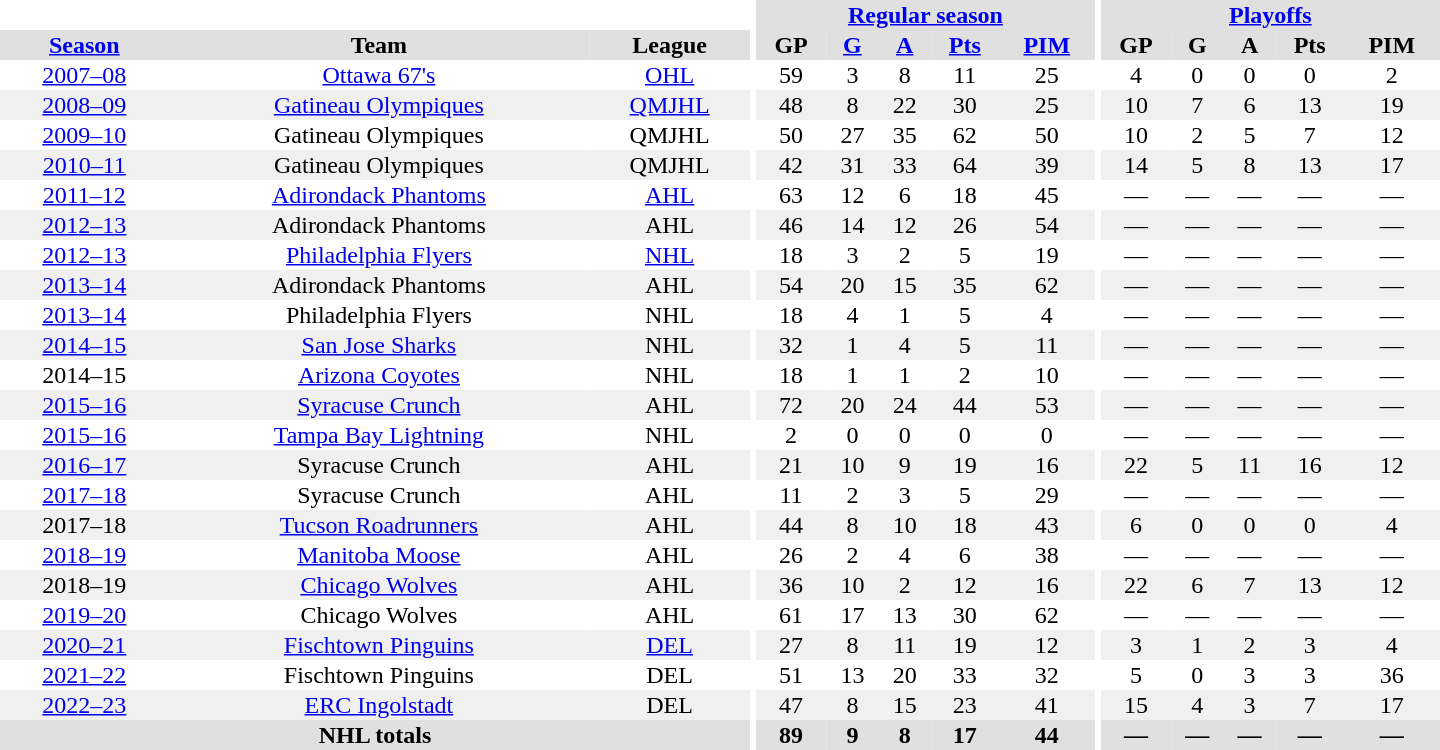<table border="0" cellpadding="1" cellspacing="0" style="text-align:center; width:60em;">
<tr bgcolor="#e0e0e0">
<th colspan="3" bgcolor="#ffffff"></th>
<th rowspan="99" bgcolor="#ffffff"></th>
<th colspan="5"><a href='#'>Regular season</a></th>
<th rowspan="99" bgcolor="#ffffff"></th>
<th colspan="5"><a href='#'>Playoffs</a></th>
</tr>
<tr bgcolor="#e0e0e0">
<th><a href='#'>Season</a></th>
<th>Team</th>
<th>League</th>
<th>GP</th>
<th><a href='#'>G</a></th>
<th><a href='#'>A</a></th>
<th><a href='#'>Pts</a></th>
<th><a href='#'>PIM</a></th>
<th>GP</th>
<th>G</th>
<th>A</th>
<th>Pts</th>
<th>PIM</th>
</tr>
<tr ALIGN="center">
<td><a href='#'>2007–08</a></td>
<td><a href='#'>Ottawa 67's</a></td>
<td><a href='#'>OHL</a></td>
<td>59</td>
<td>3</td>
<td>8</td>
<td>11</td>
<td>25</td>
<td>4</td>
<td>0</td>
<td>0</td>
<td>0</td>
<td>2</td>
</tr>
<tr ALIGN="center" bgcolor="#f0f0f0">
<td><a href='#'>2008–09</a></td>
<td><a href='#'>Gatineau Olympiques</a></td>
<td><a href='#'>QMJHL</a></td>
<td>48</td>
<td>8</td>
<td>22</td>
<td>30</td>
<td>25</td>
<td>10</td>
<td>7</td>
<td>6</td>
<td>13</td>
<td>19</td>
</tr>
<tr ALIGN="center">
<td><a href='#'>2009–10</a></td>
<td>Gatineau Olympiques</td>
<td>QMJHL</td>
<td>50</td>
<td>27</td>
<td>35</td>
<td>62</td>
<td>50</td>
<td>10</td>
<td>2</td>
<td>5</td>
<td>7</td>
<td>12</td>
</tr>
<tr ALIGN="center" bgcolor="#f0f0f0">
<td><a href='#'>2010–11</a></td>
<td>Gatineau Olympiques</td>
<td>QMJHL</td>
<td>42</td>
<td>31</td>
<td>33</td>
<td>64</td>
<td>39</td>
<td>14</td>
<td>5</td>
<td>8</td>
<td>13</td>
<td>17</td>
</tr>
<tr ALIGN="center">
<td><a href='#'>2011–12</a></td>
<td><a href='#'>Adirondack Phantoms</a></td>
<td><a href='#'>AHL</a></td>
<td>63</td>
<td>12</td>
<td>6</td>
<td>18</td>
<td>45</td>
<td>—</td>
<td>—</td>
<td>—</td>
<td>—</td>
<td>—</td>
</tr>
<tr ALIGN="center" bgcolor="#f0f0f0">
<td><a href='#'>2012–13</a></td>
<td>Adirondack Phantoms</td>
<td>AHL</td>
<td>46</td>
<td>14</td>
<td>12</td>
<td>26</td>
<td>54</td>
<td>—</td>
<td>—</td>
<td>—</td>
<td>—</td>
<td>—</td>
</tr>
<tr ALIGN="center">
<td><a href='#'>2012–13</a></td>
<td><a href='#'>Philadelphia Flyers</a></td>
<td><a href='#'>NHL</a></td>
<td>18</td>
<td>3</td>
<td>2</td>
<td>5</td>
<td>19</td>
<td>—</td>
<td>—</td>
<td>—</td>
<td>—</td>
<td>—</td>
</tr>
<tr ALIGN="center" bgcolor="#f0f0f0">
<td><a href='#'>2013–14</a></td>
<td>Adirondack Phantoms</td>
<td>AHL</td>
<td>54</td>
<td>20</td>
<td>15</td>
<td>35</td>
<td>62</td>
<td>—</td>
<td>—</td>
<td>—</td>
<td>—</td>
<td>—</td>
</tr>
<tr ALIGN="center">
<td><a href='#'>2013–14</a></td>
<td>Philadelphia Flyers</td>
<td>NHL</td>
<td>18</td>
<td>4</td>
<td>1</td>
<td>5</td>
<td>4</td>
<td>—</td>
<td>—</td>
<td>—</td>
<td>—</td>
<td>—</td>
</tr>
<tr ALIGN="center" bgcolor="#f0f0f0">
<td><a href='#'>2014–15</a></td>
<td><a href='#'>San Jose Sharks</a></td>
<td>NHL</td>
<td>32</td>
<td>1</td>
<td>4</td>
<td>5</td>
<td>11</td>
<td>—</td>
<td>—</td>
<td>—</td>
<td>—</td>
<td>—</td>
</tr>
<tr ALIGN="center">
<td>2014–15</td>
<td><a href='#'>Arizona Coyotes</a></td>
<td>NHL</td>
<td>18</td>
<td>1</td>
<td>1</td>
<td>2</td>
<td>10</td>
<td>—</td>
<td>—</td>
<td>—</td>
<td>—</td>
<td>—</td>
</tr>
<tr ALIGN="center" bgcolor="#f0f0f0">
<td><a href='#'>2015–16</a></td>
<td><a href='#'>Syracuse Crunch</a></td>
<td>AHL</td>
<td>72</td>
<td>20</td>
<td>24</td>
<td>44</td>
<td>53</td>
<td>—</td>
<td>—</td>
<td>—</td>
<td>—</td>
<td>—</td>
</tr>
<tr ALIGN="center">
<td><a href='#'>2015–16</a></td>
<td><a href='#'>Tampa Bay Lightning</a></td>
<td>NHL</td>
<td>2</td>
<td>0</td>
<td>0</td>
<td>0</td>
<td>0</td>
<td>—</td>
<td>—</td>
<td>—</td>
<td>—</td>
<td>—</td>
</tr>
<tr ALIGN="center" bgcolor="#f0f0f0">
<td><a href='#'>2016–17</a></td>
<td>Syracuse Crunch</td>
<td>AHL</td>
<td>21</td>
<td>10</td>
<td>9</td>
<td>19</td>
<td>16</td>
<td>22</td>
<td>5</td>
<td>11</td>
<td>16</td>
<td>12</td>
</tr>
<tr ALIGN="center">
<td><a href='#'>2017–18</a></td>
<td>Syracuse Crunch</td>
<td>AHL</td>
<td>11</td>
<td>2</td>
<td>3</td>
<td>5</td>
<td>29</td>
<td>—</td>
<td>—</td>
<td>—</td>
<td>—</td>
<td>—</td>
</tr>
<tr ALIGN="center" bgcolor="#f0f0f0">
<td>2017–18</td>
<td><a href='#'>Tucson Roadrunners</a></td>
<td>AHL</td>
<td>44</td>
<td>8</td>
<td>10</td>
<td>18</td>
<td>43</td>
<td>6</td>
<td>0</td>
<td>0</td>
<td>0</td>
<td>4</td>
</tr>
<tr ALIGN="center">
<td><a href='#'>2018–19</a></td>
<td><a href='#'>Manitoba Moose</a></td>
<td>AHL</td>
<td>26</td>
<td>2</td>
<td>4</td>
<td>6</td>
<td>38</td>
<td>—</td>
<td>—</td>
<td>—</td>
<td>—</td>
<td>—</td>
</tr>
<tr ALIGN="center" bgcolor="#f0f0f0">
<td>2018–19</td>
<td><a href='#'>Chicago Wolves</a></td>
<td>AHL</td>
<td>36</td>
<td>10</td>
<td>2</td>
<td>12</td>
<td>16</td>
<td>22</td>
<td>6</td>
<td>7</td>
<td>13</td>
<td>12</td>
</tr>
<tr ALIGN="center">
<td><a href='#'>2019–20</a></td>
<td>Chicago Wolves</td>
<td>AHL</td>
<td>61</td>
<td>17</td>
<td>13</td>
<td>30</td>
<td>62</td>
<td>—</td>
<td>—</td>
<td>—</td>
<td>—</td>
<td>—</td>
</tr>
<tr ALIGN="center" bgcolor="#f0f0f0">
<td><a href='#'>2020–21</a></td>
<td><a href='#'>Fischtown Pinguins</a></td>
<td><a href='#'>DEL</a></td>
<td>27</td>
<td>8</td>
<td>11</td>
<td>19</td>
<td>12</td>
<td>3</td>
<td>1</td>
<td>2</td>
<td>3</td>
<td>4</td>
</tr>
<tr ALIGN="center">
<td><a href='#'>2021–22</a></td>
<td>Fischtown Pinguins</td>
<td>DEL</td>
<td>51</td>
<td>13</td>
<td>20</td>
<td>33</td>
<td>32</td>
<td>5</td>
<td>0</td>
<td>3</td>
<td>3</td>
<td>36</td>
</tr>
<tr ALIGN="center"  bgcolor="#f0f0f0">
<td><a href='#'>2022–23</a></td>
<td><a href='#'>ERC Ingolstadt</a></td>
<td>DEL</td>
<td>47</td>
<td>8</td>
<td>15</td>
<td>23</td>
<td>41</td>
<td>15</td>
<td>4</td>
<td>3</td>
<td>7</td>
<td>17</td>
</tr>
<tr ALIGN="center" bgcolor="#e0e0e0">
<th colspan="3">NHL totals</th>
<th>89</th>
<th>9</th>
<th>8</th>
<th>17</th>
<th>44</th>
<th>—</th>
<th>—</th>
<th>—</th>
<th>—</th>
<th>—</th>
</tr>
</table>
